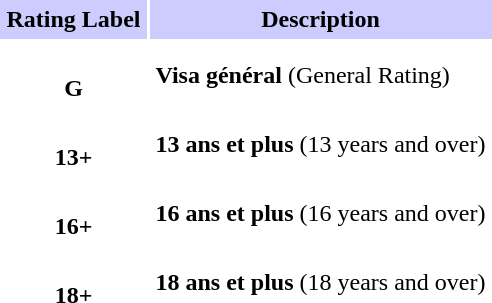<table align="center" class="toccolors" cellpadding="4">
<tr>
<th style="background:#ccf;">Rating Label</th>
<th style="background:#ccf;">Description</th>
</tr>
<tr>
<th><br><strong>G</strong></th>
<td><strong>Visa général</strong> (General Rating)<br></td>
</tr>
<tr>
<th><br><strong>13+</strong></th>
<td><strong>13 ans et plus</strong> (13 years and over)<br></td>
</tr>
<tr>
<th><br><strong>16+</strong></th>
<td><strong>16 ans et plus</strong> (16 years and over)<br></td>
</tr>
<tr>
<th><br><strong>18+</strong></th>
<td><strong>18 ans et plus</strong> (18 years and over)<br></td>
</tr>
</table>
